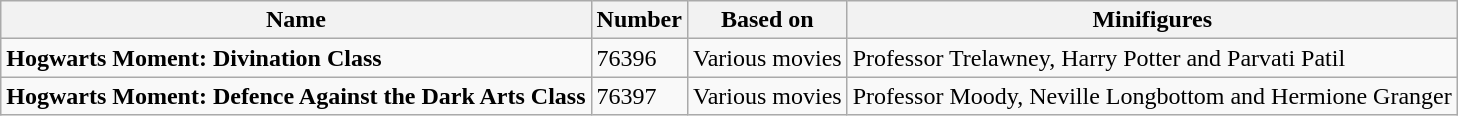<table class="wikitable">
<tr>
<th>Name</th>
<th>Number</th>
<th>Based on</th>
<th>Minifigures</th>
</tr>
<tr>
<td><strong>Hogwarts Moment: Divination Class</strong></td>
<td>76396</td>
<td>Various movies</td>
<td>Professor Trelawney, Harry Potter and Parvati Patil</td>
</tr>
<tr>
<td><strong>Hogwarts Moment: Defence Against the Dark Arts Class</strong></td>
<td>76397</td>
<td>Various movies</td>
<td>Professor Moody, Neville Longbottom and Hermione Granger</td>
</tr>
</table>
